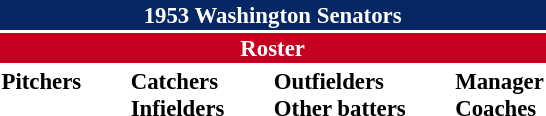<table class="toccolours" style="font-size: 95%;">
<tr>
<th colspan="10" style="background-color: #072764; color: white; text-align: center;">1953 Washington Senators</th>
</tr>
<tr>
<td colspan="10" style="background-color: #c6011f; color: white; text-align: center;"><strong>Roster</strong></td>
</tr>
<tr>
<td valign="top"><strong>Pitchers</strong><br>













</td>
<td width="25px"></td>
<td valign="top"><strong>Catchers</strong><br>




<strong>Infielders</strong>









</td>
<td width="25px"></td>
<td valign="top"><strong>Outfielders</strong><br>







<strong>Other batters</strong>
</td>
<td width="25px"></td>
<td valign="top"><strong>Manager</strong><br>
<strong>Coaches</strong>




</td>
</tr>
<tr>
</tr>
</table>
